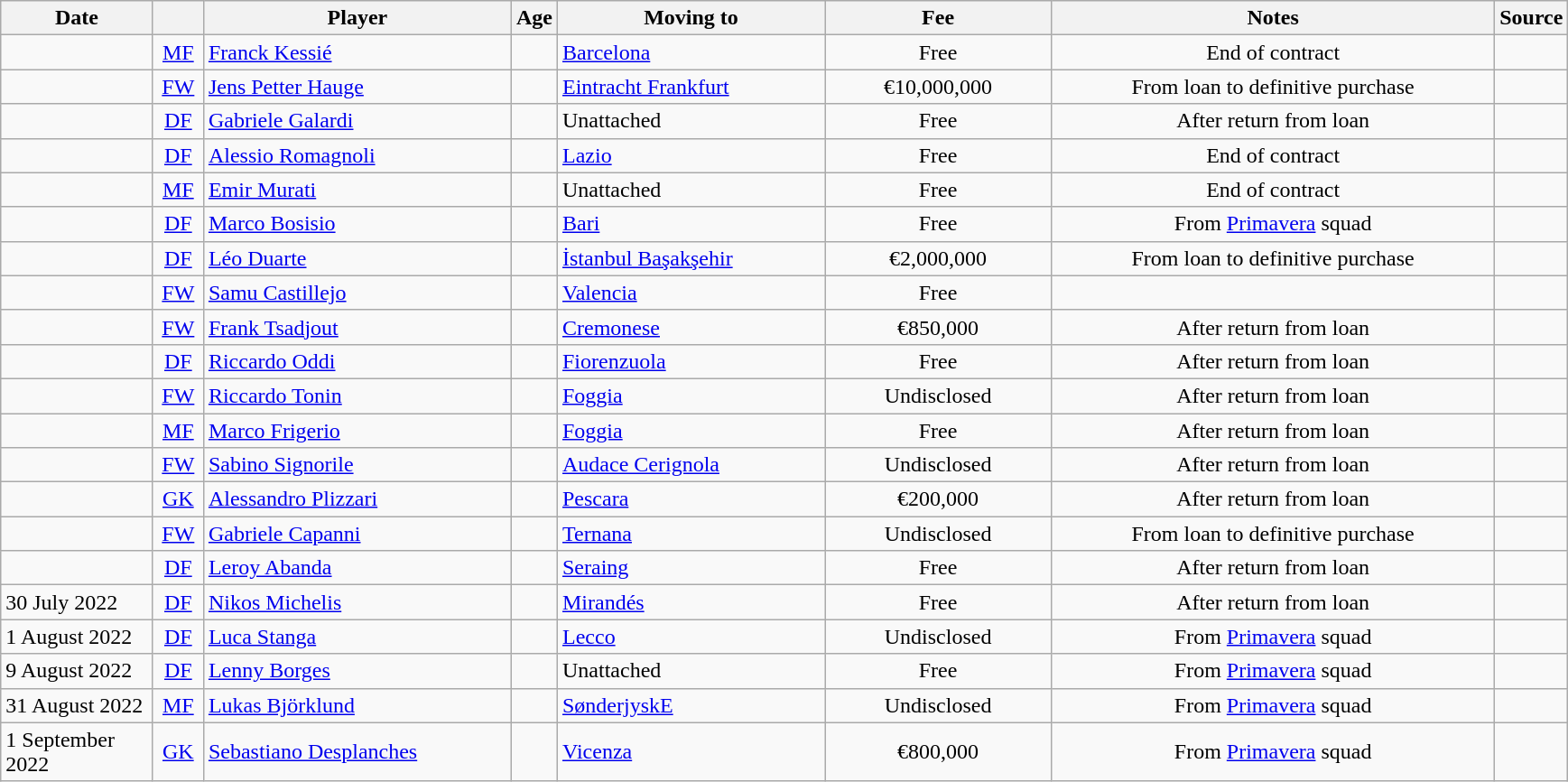<table class="wikitable sortable">
<tr>
<th style="width:105px">Date</th>
<th style="width:30px"></th>
<th style="width:220px">Player</th>
<th style="width:20px">Age</th>
<th style="width:190px">Moving to</th>
<th style="width:160px">Fee</th>
<th style="width:320px" class="unsortable">Notes</th>
<th style="width:35px">Source</th>
</tr>
<tr>
<td></td>
<td style="text-align:center"><a href='#'>MF</a></td>
<td> <a href='#'>Franck Kessié</a></td>
<td style="text-align:center"></td>
<td> <a href='#'>Barcelona</a></td>
<td style="text-align:center">Free</td>
<td style="text-align:center">End of contract</td>
<td></td>
</tr>
<tr>
<td></td>
<td style="text-align:center"><a href='#'>FW</a></td>
<td> <a href='#'>Jens Petter Hauge</a></td>
<td style="text-align:center"></td>
<td> <a href='#'>Eintracht Frankfurt</a></td>
<td style="text-align:center">€10,000,000</td>
<td style="text-align:center">From loan to definitive purchase</td>
<td></td>
</tr>
<tr>
<td></td>
<td style="text-align:center"><a href='#'>DF</a></td>
<td> <a href='#'>Gabriele Galardi</a></td>
<td style="text-align:center"></td>
<td>Unattached</td>
<td style="text-align:center">Free</td>
<td style="text-align:center">After return from loan</td>
<td></td>
</tr>
<tr>
<td></td>
<td style="text-align:center"><a href='#'>DF</a></td>
<td> <a href='#'>Alessio Romagnoli</a></td>
<td style="text-align:center"></td>
<td> <a href='#'>Lazio</a></td>
<td style="text-align:center">Free</td>
<td style="text-align:center">End of contract</td>
<td></td>
</tr>
<tr>
<td></td>
<td style="text-align:center"><a href='#'>MF</a></td>
<td>  <a href='#'>Emir Murati</a></td>
<td style="text-align:center"></td>
<td>Unattached</td>
<td style="text-align:center">Free</td>
<td style="text-align:center">End of contract</td>
<td></td>
</tr>
<tr>
<td></td>
<td style="text-align:center"><a href='#'>DF</a></td>
<td> <a href='#'>Marco Bosisio</a></td>
<td style="text-align:center"></td>
<td> <a href='#'>Bari</a></td>
<td style="text-align:center">Free</td>
<td style="text-align:center">From <a href='#'>Primavera</a> squad</td>
<td></td>
</tr>
<tr>
<td></td>
<td style="text-align:center"><a href='#'>DF</a></td>
<td> <a href='#'>Léo Duarte</a></td>
<td style="text-align:center"></td>
<td> <a href='#'>İstanbul Başakşehir</a></td>
<td style="text-align:center">€2,000,000</td>
<td style="text-align:center">From loan to definitive purchase</td>
<td></td>
</tr>
<tr>
<td></td>
<td style="text-align:center"><a href='#'>FW</a></td>
<td> <a href='#'>Samu Castillejo</a></td>
<td style="text-align:center"></td>
<td> <a href='#'>Valencia</a></td>
<td style="text-align:center">Free</td>
<td style="text-align:center"></td>
<td></td>
</tr>
<tr>
<td></td>
<td style="text-align:center"><a href='#'>FW</a></td>
<td>  <a href='#'>Frank Tsadjout</a></td>
<td style="text-align:center"></td>
<td> <a href='#'>Cremonese</a></td>
<td style="text-align:center">€850,000</td>
<td style="text-align:center">After return from loan</td>
<td></td>
</tr>
<tr>
<td></td>
<td style="text-align:center"><a href='#'>DF</a></td>
<td> <a href='#'>Riccardo Oddi</a></td>
<td style="text-align:center"></td>
<td> <a href='#'>Fiorenzuola</a></td>
<td style="text-align:center">Free</td>
<td style="text-align:center">After return from loan</td>
<td></td>
</tr>
<tr>
<td></td>
<td style="text-align:center"><a href='#'>FW</a></td>
<td> <a href='#'>Riccardo Tonin</a></td>
<td style="text-align:center"></td>
<td> <a href='#'>Foggia</a></td>
<td style="text-align:center">Undisclosed</td>
<td style="text-align:center">After return from loan</td>
<td></td>
</tr>
<tr>
<td></td>
<td style="text-align:center"><a href='#'>MF</a></td>
<td> <a href='#'>Marco Frigerio</a></td>
<td style="text-align:center"></td>
<td> <a href='#'>Foggia</a></td>
<td style="text-align:center">Free</td>
<td style="text-align:center">After return from loan</td>
<td></td>
</tr>
<tr>
<td></td>
<td style="text-align:center"><a href='#'>FW</a></td>
<td> <a href='#'>Sabino Signorile</a></td>
<td style="text-align:center"></td>
<td> <a href='#'>Audace Cerignola</a></td>
<td style="text-align:center">Undisclosed</td>
<td style="text-align:center">After return from loan</td>
<td></td>
</tr>
<tr>
<td></td>
<td style="text-align:center"><a href='#'>GK</a></td>
<td> <a href='#'>Alessandro Plizzari</a></td>
<td style="text-align:center"></td>
<td> <a href='#'>Pescara</a></td>
<td style="text-align:center">€200,000</td>
<td style="text-align:center">After return from loan</td>
<td></td>
</tr>
<tr>
<td></td>
<td style="text-align:center"><a href='#'>FW</a></td>
<td> <a href='#'>Gabriele Capanni</a></td>
<td style="text-align:center"></td>
<td> <a href='#'>Ternana</a></td>
<td style="text-align:center">Undisclosed</td>
<td style="text-align:center">From loan to definitive purchase</td>
<td></td>
</tr>
<tr>
<td></td>
<td style="text-align:center"><a href='#'>DF</a></td>
<td>  <a href='#'>Leroy Abanda</a></td>
<td style="text-align:center"></td>
<td> <a href='#'>Seraing</a></td>
<td style="text-align:center">Free</td>
<td style="text-align:center">After return from loan</td>
<td></td>
</tr>
<tr>
<td>30 July 2022</td>
<td style="text-align:center"><a href='#'>DF</a></td>
<td> <a href='#'>Nikos Michelis</a></td>
<td style="text-align:center"></td>
<td> <a href='#'>Mirandés</a></td>
<td style="text-align:center">Free</td>
<td style="text-align:center">After return from loan</td>
<td></td>
</tr>
<tr>
<td>1 August 2022</td>
<td style="text-align:center"><a href='#'>DF</a></td>
<td> <a href='#'>Luca Stanga</a></td>
<td style="text-align:center"></td>
<td> <a href='#'>Lecco</a></td>
<td style="text-align:center">Undisclosed</td>
<td style="text-align:center">From <a href='#'>Primavera</a> squad</td>
<td></td>
</tr>
<tr>
<td>9 August 2022</td>
<td style="text-align:center"><a href='#'>DF</a></td>
<td> <a href='#'>Lenny Borges</a></td>
<td style="text-align:center"></td>
<td>Unattached</td>
<td style="text-align:center">Free</td>
<td style="text-align:center">From <a href='#'>Primavera</a> squad</td>
<td></td>
</tr>
<tr>
<td>31 August 2022</td>
<td style="text-align:center"><a href='#'>MF</a></td>
<td> <a href='#'>Lukas Björklund</a></td>
<td style="text-align:center"></td>
<td> <a href='#'>SønderjyskE</a></td>
<td style="text-align:center">Undisclosed</td>
<td style="text-align:center">From <a href='#'>Primavera</a> squad</td>
<td></td>
</tr>
<tr>
<td>1 September 2022</td>
<td style="text-align:center"><a href='#'>GK</a></td>
<td> <a href='#'>Sebastiano Desplanches</a></td>
<td style="text-align:center"></td>
<td> <a href='#'>Vicenza</a></td>
<td style="text-align:center">€800,000</td>
<td style="text-align:center">From <a href='#'>Primavera</a> squad</td>
<td></td>
</tr>
</table>
